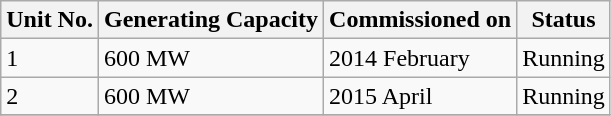<table class="sortable wikitable">
<tr>
<th>Unit No.</th>
<th>Generating Capacity</th>
<th>Commissioned on</th>
<th>Status</th>
</tr>
<tr>
<td>1</td>
<td>600 MW</td>
<td>2014 February</td>
<td>Running </td>
</tr>
<tr>
<td>2</td>
<td>600 MW</td>
<td>2015 April</td>
<td>Running</td>
</tr>
<tr>
</tr>
</table>
